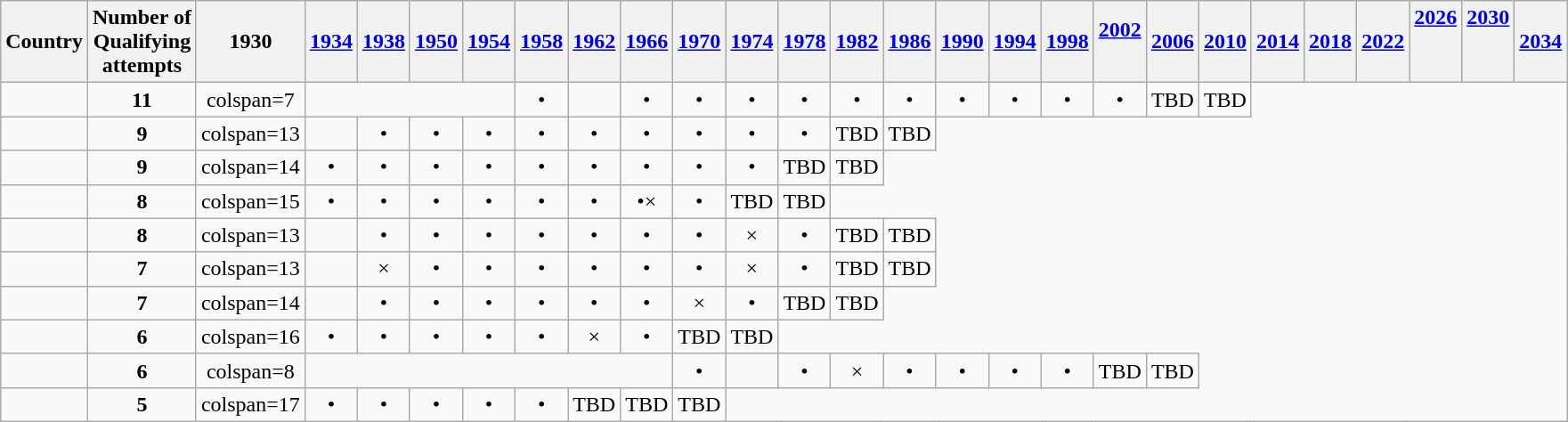<table class="wikitable" style="text-align: center">
<tr>
<th>Country</th>
<th>Number of <br> Qualifying<br>attempts</th>
<th>1930<br> </th>
<th><a href='#'>1934</a><br> </th>
<th><a href='#'>1938</a><br> </th>
<th><a href='#'>1950</a><br> </th>
<th><a href='#'>1954</a><br> </th>
<th><a href='#'>1958</a><br> </th>
<th><a href='#'>1962</a><br> </th>
<th><a href='#'>1966</a><br> </th>
<th><a href='#'>1970</a><br> </th>
<th><a href='#'>1974</a><br> </th>
<th><a href='#'>1978</a><br> </th>
<th><a href='#'>1982</a><br> </th>
<th><a href='#'>1986</a><br> </th>
<th><a href='#'>1990</a><br> </th>
<th><a href='#'>1994</a><br> </th>
<th><a href='#'>1998</a><br> </th>
<th><a href='#'>2002</a><br> <br> </th>
<th><a href='#'>2006</a><br> </th>
<th><a href='#'>2010</a><br> </th>
<th><a href='#'>2014</a><br> </th>
<th><a href='#'>2018</a><br> </th>
<th><a href='#'>2022</a><br> </th>
<th><a href='#'>2026</a><br> <br> <br> </th>
<th><a href='#'>2030</a><br><br><br></th>
<th><a href='#'>2034</a><br></th>
</tr>
<tr>
<td style="text-align: left;"></td>
<td><strong>11</strong></td>
<td>colspan=7 </td>
<td colspan=4></td>
<td>•</td>
<td></td>
<td>•</td>
<td>•</td>
<td>•</td>
<td>•</td>
<td>•</td>
<td>•</td>
<td>•</td>
<td>•</td>
<td>•</td>
<td>•</td>
<td>TBD</td>
<td>TBD</td>
</tr>
<tr>
<td style="text-align: left;"></td>
<td><strong>9</strong></td>
<td>colspan=13 </td>
<td></td>
<td>•</td>
<td>•</td>
<td>•</td>
<td>•</td>
<td>•</td>
<td>•</td>
<td>•</td>
<td>•</td>
<td>•</td>
<td>TBD</td>
<td>TBD</td>
</tr>
<tr>
<td style="text-align: left;"></td>
<td><strong>9</strong></td>
<td>colspan=14 </td>
<td>•</td>
<td>•</td>
<td>•</td>
<td>•</td>
<td>•</td>
<td>•</td>
<td>•</td>
<td>•</td>
<td>•</td>
<td>TBD</td>
<td>TBD</td>
</tr>
<tr>
<td style="text-align: left;"></td>
<td><strong>8</strong></td>
<td>colspan=15 </td>
<td>•</td>
<td>•</td>
<td>•</td>
<td>•</td>
<td>•</td>
<td>•</td>
<td>•×</td>
<td>•</td>
<td>TBD</td>
<td>TBD</td>
</tr>
<tr>
<td style="text-align: left;"></td>
<td><strong>8</strong></td>
<td>colspan=13 </td>
<td></td>
<td>•</td>
<td>•</td>
<td>•</td>
<td>•</td>
<td>•</td>
<td>•</td>
<td>•</td>
<td>×</td>
<td>•</td>
<td>TBD</td>
<td>TBD</td>
</tr>
<tr>
<td style="text-align: left;"></td>
<td><strong>7</strong></td>
<td>colspan=13 </td>
<td></td>
<td>×</td>
<td>•</td>
<td>•</td>
<td>•</td>
<td>•</td>
<td>•</td>
<td>•</td>
<td>×</td>
<td>•</td>
<td>TBD</td>
<td>TBD</td>
</tr>
<tr>
<td style="text-align: left;"></td>
<td><strong>7</strong></td>
<td>colspan=14 </td>
<td></td>
<td>•</td>
<td>•</td>
<td>•</td>
<td>•</td>
<td>•</td>
<td>•</td>
<td>×</td>
<td>•</td>
<td>TBD</td>
<td>TBD</td>
</tr>
<tr>
<td style="text-align: left;"></td>
<td><strong>6</strong></td>
<td>colspan=16 </td>
<td>•</td>
<td>•</td>
<td>•</td>
<td>•</td>
<td>•</td>
<td>×</td>
<td>•</td>
<td>TBD</td>
<td>TBD</td>
</tr>
<tr>
<td style="text-align: left;"></td>
<td><strong>6</strong></td>
<td>colspan=8 </td>
<td colspan=7></td>
<td>•</td>
<td></td>
<td>•</td>
<td>×</td>
<td>•</td>
<td>•</td>
<td>•</td>
<td>•</td>
<td>TBD</td>
<td>TBD</td>
</tr>
<tr>
<td style="text-align: left;"></td>
<td><strong>5</strong></td>
<td>colspan=17 </td>
<td>•</td>
<td>•</td>
<td>•</td>
<td>•</td>
<td>•</td>
<td>TBD</td>
<td>TBD</td>
<td>TBD</td>
</tr>
</table>
